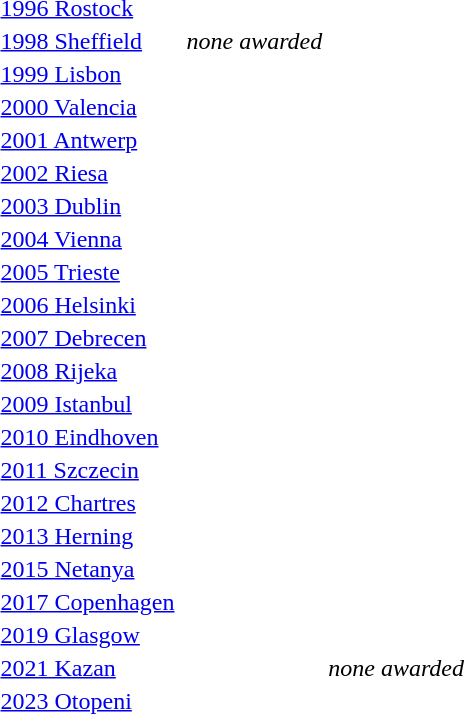<table>
<tr>
<td><a href='#'>1996 Rostock</a></td>
<td></td>
<td></td>
<td></td>
</tr>
<tr>
<td rowspan=2><a href='#'>1998 Sheffield</a></td>
<td></td>
<td rowspan=2><em>none awarded</em></td>
<td rowspan=2></td>
</tr>
<tr>
<td></td>
</tr>
<tr>
<td><a href='#'>1999 Lisbon</a></td>
<td></td>
<td></td>
<td></td>
</tr>
<tr>
<td><a href='#'>2000 Valencia</a></td>
<td></td>
<td></td>
<td></td>
</tr>
<tr>
<td><a href='#'>2001 Antwerp</a></td>
<td></td>
<td></td>
<td></td>
</tr>
<tr>
<td><a href='#'>2002 Riesa</a></td>
<td></td>
<td></td>
<td></td>
</tr>
<tr>
<td><a href='#'>2003 Dublin</a></td>
<td></td>
<td></td>
<td></td>
</tr>
<tr>
<td><a href='#'>2004 Vienna</a></td>
<td></td>
<td></td>
<td></td>
</tr>
<tr>
<td rowspan=2><a href='#'>2005 Trieste</a></td>
<td rowspan=2></td>
<td rowspan=2></td>
<td></td>
</tr>
<tr>
<td></td>
</tr>
<tr>
<td><a href='#'>2006 Helsinki</a></td>
<td></td>
<td></td>
<td></td>
</tr>
<tr>
<td><a href='#'>2007 Debrecen</a></td>
<td></td>
<td></td>
<td></td>
</tr>
<tr>
<td><a href='#'>2008 Rijeka</a></td>
<td></td>
<td></td>
<td></td>
</tr>
<tr>
<td><a href='#'>2009 Istanbul</a></td>
<td></td>
<td></td>
<td></td>
</tr>
<tr>
<td><a href='#'>2010 Eindhoven</a></td>
<td></td>
<td></td>
<td></td>
</tr>
<tr>
<td><a href='#'>2011 Szczecin</a></td>
<td></td>
<td></td>
<td></td>
</tr>
<tr>
<td><a href='#'>2012 Chartres</a></td>
<td></td>
<td></td>
<td></td>
</tr>
<tr>
<td><a href='#'>2013 Herning</a></td>
<td></td>
<td></td>
<td></td>
</tr>
<tr>
<td><a href='#'>2015 Netanya</a></td>
<td></td>
<td></td>
<td></td>
</tr>
<tr>
<td><a href='#'>2017 Copenhagen</a></td>
<td></td>
<td></td>
<td></td>
</tr>
<tr>
<td><a href='#'>2019 Glasgow</a></td>
<td></td>
<td></td>
<td></td>
</tr>
<tr>
<td rowspan=2><a href='#'>2021 Kazan</a></td>
<td rowspan=2></td>
<td></td>
<td rowspan=2><em>none awarded</em></td>
</tr>
<tr>
<td></td>
</tr>
<tr>
<td><a href='#'>2023 Otopeni</a></td>
<td></td>
<td></td>
<td></td>
</tr>
</table>
